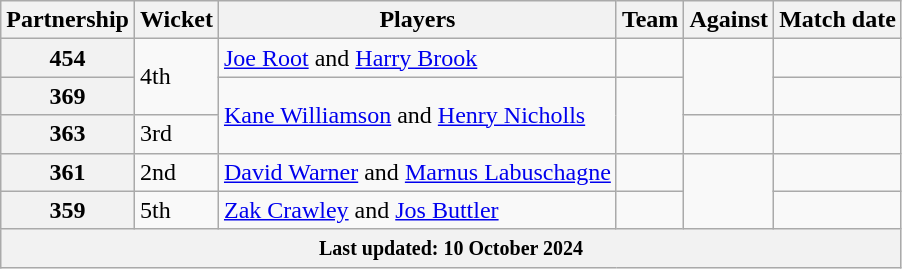<table class="wikitable sortable">
<tr>
<th>Partnership</th>
<th>Wicket</th>
<th>Players</th>
<th>Team</th>
<th>Against</th>
<th>Match date</th>
</tr>
<tr>
<th>454</th>
<td rowspan=2>4th</td>
<td><a href='#'>Joe Root</a> and <a href='#'>Harry Brook</a></td>
<td></td>
<td rowspan=2></td>
<td></td>
</tr>
<tr>
<th>369</th>
<td rowspan=2><a href='#'>Kane Williamson</a> and <a href='#'>Henry Nicholls</a></td>
<td rowspan=2></td>
<td></td>
</tr>
<tr>
<th>363</th>
<td>3rd</td>
<td></td>
<td></td>
</tr>
<tr>
<th>361</th>
<td>2nd</td>
<td><a href='#'>David Warner</a> and <a href='#'>Marnus Labuschagne</a></td>
<td></td>
<td rowspan=2></td>
<td></td>
</tr>
<tr>
<th>359</th>
<td>5th</td>
<td><a href='#'>Zak Crawley</a> and <a href='#'>Jos Buttler</a></td>
<td></td>
<td></td>
</tr>
<tr class="sortbottom">
<th colspan="6"><small> Last updated: 10 October 2024</small></th>
</tr>
</table>
